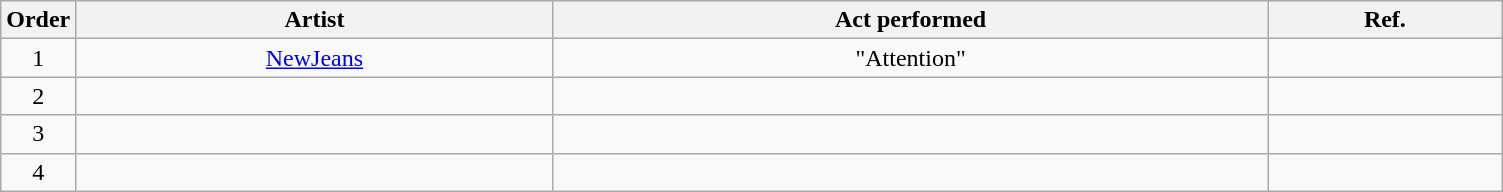<table class="wikitable" style="text-align:center;">
<tr>
<th scope="col" width="5%">Order</th>
<th scope="col">Artist</th>
<th scope="col">Act performed</th>
<th>Ref.</th>
</tr>
<tr>
<td>1</td>
<td><a href='#'>NewJeans</a></td>
<td>"Attention"</td>
<td></td>
</tr>
<tr>
<td>2</td>
<td></td>
<td></td>
<td></td>
</tr>
<tr>
<td>3</td>
<td></td>
<td></td>
<td></td>
</tr>
<tr>
<td>4</td>
<td></td>
<td></td>
<td></td>
</tr>
</table>
